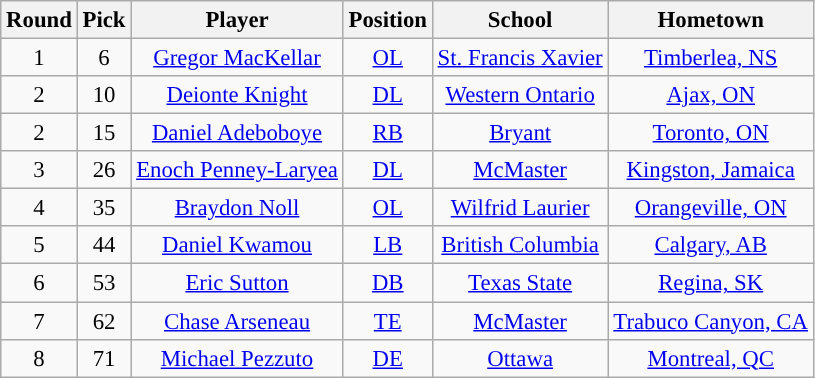<table class="wikitable" style="font-size: 95%;">
<tr>
<th scope="col">Round</th>
<th scope="col">Pick</th>
<th scope="col">Player</th>
<th scope="col">Position</th>
<th scope="col">School</th>
<th scope="col">Hometown</th>
</tr>
<tr align="center">
<td align=center>1</td>
<td>6</td>
<td><a href='#'>Gregor MacKellar</a></td>
<td><a href='#'>OL</a></td>
<td><a href='#'>St. Francis Xavier</a></td>
<td><a href='#'>Timberlea, NS</a></td>
</tr>
<tr align="center">
<td align=center>2</td>
<td>10</td>
<td><a href='#'>Deionte Knight</a></td>
<td><a href='#'>DL</a></td>
<td><a href='#'>Western Ontario</a></td>
<td><a href='#'>Ajax, ON</a></td>
</tr>
<tr align="center">
<td align=center>2</td>
<td>15</td>
<td><a href='#'>Daniel Adeboboye</a></td>
<td><a href='#'>RB</a></td>
<td><a href='#'>Bryant</a></td>
<td><a href='#'>Toronto, ON</a></td>
</tr>
<tr align="center">
<td align=center>3</td>
<td>26</td>
<td><a href='#'>Enoch Penney-Laryea</a></td>
<td><a href='#'>DL</a></td>
<td><a href='#'>McMaster</a></td>
<td><a href='#'>Kingston, Jamaica</a></td>
</tr>
<tr align="center">
<td align=center>4</td>
<td>35</td>
<td><a href='#'>Braydon Noll</a></td>
<td><a href='#'>OL</a></td>
<td><a href='#'>Wilfrid Laurier</a></td>
<td><a href='#'>Orangeville, ON</a></td>
</tr>
<tr align="center">
<td align=center>5</td>
<td>44</td>
<td><a href='#'>Daniel Kwamou</a></td>
<td><a href='#'>LB</a></td>
<td><a href='#'>British Columbia</a></td>
<td><a href='#'>Calgary, AB</a></td>
</tr>
<tr align="center">
<td align=center>6</td>
<td>53</td>
<td><a href='#'>Eric Sutton</a></td>
<td><a href='#'>DB</a></td>
<td><a href='#'>Texas State</a></td>
<td><a href='#'>Regina, SK</a></td>
</tr>
<tr align="center">
<td align=center>7</td>
<td>62</td>
<td><a href='#'>Chase Arseneau</a></td>
<td><a href='#'>TE</a></td>
<td><a href='#'>McMaster</a></td>
<td><a href='#'>Trabuco Canyon, CA</a></td>
</tr>
<tr align="center">
<td align=center>8</td>
<td>71</td>
<td><a href='#'>Michael Pezzuto</a></td>
<td><a href='#'>DE</a></td>
<td><a href='#'>Ottawa</a></td>
<td><a href='#'>Montreal, QC</a></td>
</tr>
</table>
